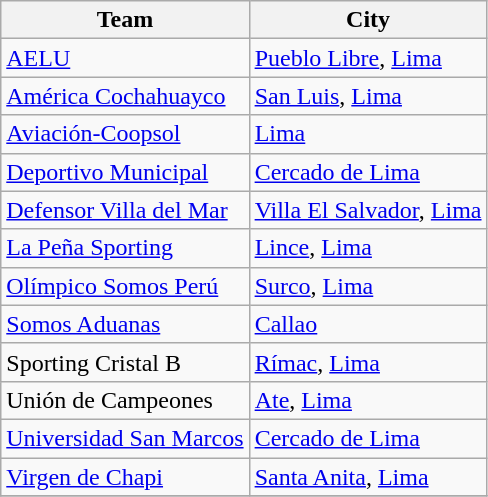<table class="wikitable sortable">
<tr>
<th>Team</th>
<th>City</th>
</tr>
<tr>
<td><a href='#'>AELU</a></td>
<td><a href='#'>Pueblo Libre</a>, <a href='#'>Lima</a></td>
</tr>
<tr>
<td><a href='#'>América Cochahuayco</a></td>
<td><a href='#'>San Luis</a>, <a href='#'>Lima</a></td>
</tr>
<tr>
<td><a href='#'>Aviación-Coopsol</a></td>
<td><a href='#'>Lima</a></td>
</tr>
<tr>
<td><a href='#'>Deportivo Municipal</a></td>
<td><a href='#'>Cercado de Lima</a></td>
</tr>
<tr>
<td><a href='#'>Defensor Villa del Mar</a></td>
<td><a href='#'>Villa El Salvador</a>, <a href='#'>Lima</a></td>
</tr>
<tr>
<td><a href='#'>La Peña Sporting</a></td>
<td><a href='#'>Lince</a>, <a href='#'>Lima</a></td>
</tr>
<tr>
<td><a href='#'>Olímpico Somos Perú</a></td>
<td><a href='#'>Surco</a>, <a href='#'>Lima</a></td>
</tr>
<tr>
<td><a href='#'>Somos Aduanas</a></td>
<td><a href='#'>Callao</a></td>
</tr>
<tr>
<td>Sporting Cristal B</td>
<td><a href='#'>Rímac</a>, <a href='#'>Lima</a></td>
</tr>
<tr>
<td>Unión de Campeones</td>
<td><a href='#'>Ate</a>, <a href='#'>Lima</a></td>
</tr>
<tr>
<td><a href='#'>Universidad San Marcos</a></td>
<td><a href='#'>Cercado de Lima</a></td>
</tr>
<tr>
<td><a href='#'>Virgen de Chapi</a></td>
<td><a href='#'>Santa Anita</a>, <a href='#'>Lima</a></td>
</tr>
<tr>
</tr>
</table>
